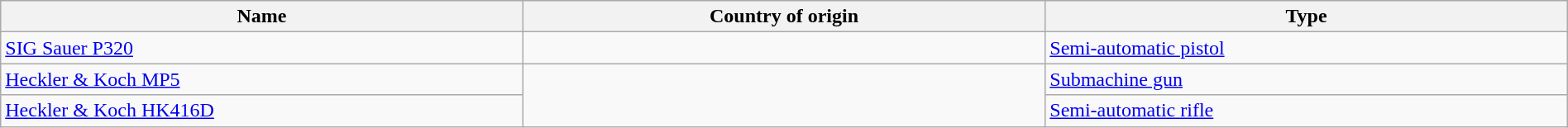<table class="wikitable" width="100%" border="0">
<tr>
<th width="25%">Name</th>
<th width="25%">Country of origin</th>
<th width="25%">Type</th>
</tr>
<tr>
<td><a href='#'>SIG Sauer P320</a></td>
<td></td>
<td><a href='#'>Semi-automatic pistol</a></td>
</tr>
<tr>
<td><a href='#'>Heckler & Koch MP5</a></td>
<td rowspan="2"></td>
<td><a href='#'>Submachine gun</a></td>
</tr>
<tr>
<td><a href='#'>Heckler & Koch HK416D</a></td>
<td><a href='#'>Semi-automatic rifle</a></td>
</tr>
</table>
